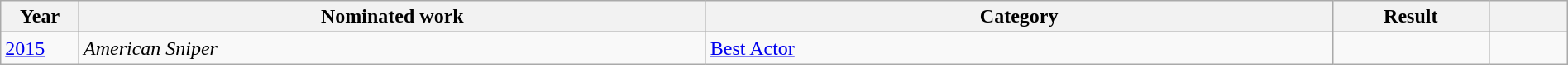<table class="wikitable" style="width:100%;">
<tr>
<th width=5%>Year</th>
<th style="width:40%;">Nominated work</th>
<th style="width:40%;">Category</th>
<th style="width:10%;">Result</th>
<th width=5%></th>
</tr>
<tr>
<td><a href='#'>2015</a></td>
<td><em>American Sniper</em></td>
<td><a href='#'>Best Actor</a></td>
<td></td>
<td style="text-align:center;"></td>
</tr>
</table>
